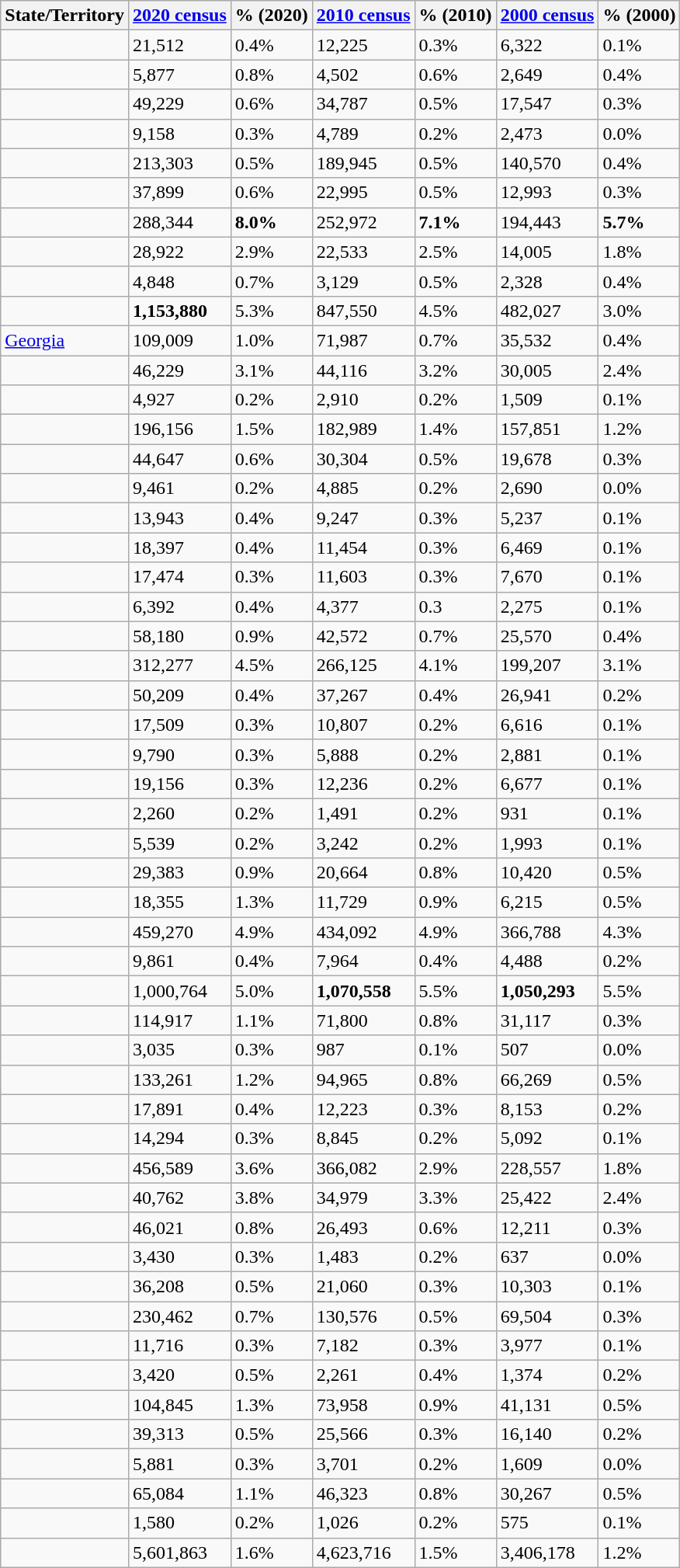<table class="wikitable sortable col1left col2right col3right col4right col5right col6right col7right">
<tr>
<th>State/Territory</th>
<th><a href='#'>2020 census</a></th>
<th>% (2020)</th>
<th><a href='#'>2010 census</a></th>
<th>% (2010)</th>
<th><a href='#'>2000 census</a></th>
<th>% (2000)</th>
</tr>
<tr>
<td></td>
<td>21,512</td>
<td>0.4%</td>
<td>12,225</td>
<td>0.3%</td>
<td>6,322</td>
<td>0.1%</td>
</tr>
<tr>
<td></td>
<td>5,877</td>
<td>0.8%</td>
<td>4,502</td>
<td>0.6%</td>
<td>2,649</td>
<td>0.4%</td>
</tr>
<tr>
<td></td>
<td>49,229</td>
<td>0.6%</td>
<td>34,787</td>
<td>0.5%</td>
<td>17,547</td>
<td>0.3%</td>
</tr>
<tr>
<td></td>
<td>9,158</td>
<td>0.3%</td>
<td>4,789</td>
<td>0.2%</td>
<td>2,473</td>
<td>0.0%</td>
</tr>
<tr>
<td></td>
<td>213,303</td>
<td>0.5%</td>
<td>189,945</td>
<td>0.5%</td>
<td>140,570</td>
<td>0.4%</td>
</tr>
<tr>
<td></td>
<td>37,899</td>
<td>0.6%</td>
<td>22,995</td>
<td>0.5%</td>
<td>12,993</td>
<td>0.3%</td>
</tr>
<tr>
<td></td>
<td>288,344</td>
<td><strong>8.0%</strong></td>
<td>252,972</td>
<td><strong>7.1%</strong></td>
<td>194,443</td>
<td><strong>5.7%</strong></td>
</tr>
<tr>
<td></td>
<td>28,922</td>
<td>2.9%</td>
<td>22,533</td>
<td>2.5%</td>
<td>14,005</td>
<td>1.8%</td>
</tr>
<tr>
<td></td>
<td>4,848</td>
<td>0.7%</td>
<td>3,129</td>
<td>0.5%</td>
<td>2,328</td>
<td>0.4%</td>
</tr>
<tr>
<td></td>
<td><strong>1,153,880</strong></td>
<td>5.3%</td>
<td>847,550</td>
<td>4.5%</td>
<td>482,027</td>
<td>3.0%</td>
</tr>
<tr>
<td> <a href='#'>Georgia</a></td>
<td>109,009</td>
<td>1.0%</td>
<td>71,987</td>
<td>0.7%</td>
<td>35,532</td>
<td>0.4%</td>
</tr>
<tr>
<td></td>
<td>46,229</td>
<td>3.1%</td>
<td>44,116</td>
<td>3.2%</td>
<td>30,005</td>
<td>2.4%</td>
</tr>
<tr>
<td></td>
<td>4,927</td>
<td>0.2%</td>
<td>2,910</td>
<td>0.2%</td>
<td>1,509</td>
<td>0.1%</td>
</tr>
<tr>
<td></td>
<td>196,156</td>
<td>1.5%</td>
<td>182,989</td>
<td>1.4%</td>
<td>157,851</td>
<td>1.2%</td>
</tr>
<tr>
<td></td>
<td>44,647</td>
<td>0.6%</td>
<td>30,304</td>
<td>0.5%</td>
<td>19,678</td>
<td>0.3%</td>
</tr>
<tr>
<td></td>
<td>9,461</td>
<td>0.2%</td>
<td>4,885</td>
<td>0.2%</td>
<td>2,690</td>
<td>0.0%</td>
</tr>
<tr>
<td></td>
<td>13,943</td>
<td>0.4%</td>
<td>9,247</td>
<td>0.3%</td>
<td>5,237</td>
<td>0.1%</td>
</tr>
<tr>
<td></td>
<td>18,397</td>
<td>0.4%</td>
<td>11,454</td>
<td>0.3%</td>
<td>6,469</td>
<td>0.1%</td>
</tr>
<tr>
<td></td>
<td>17,474</td>
<td>0.3%</td>
<td>11,603</td>
<td>0.3%</td>
<td>7,670</td>
<td>0.1%</td>
</tr>
<tr>
<td></td>
<td>6,392</td>
<td>0.4%</td>
<td>4,377</td>
<td>0.3</td>
<td>2,275</td>
<td>0.1%</td>
</tr>
<tr>
<td></td>
<td>58,180</td>
<td>0.9%</td>
<td>42,572</td>
<td>0.7%</td>
<td>25,570</td>
<td>0.4%</td>
</tr>
<tr>
<td></td>
<td>312,277</td>
<td>4.5%</td>
<td>266,125</td>
<td>4.1%</td>
<td>199,207</td>
<td>3.1%</td>
</tr>
<tr>
<td></td>
<td>50,209</td>
<td>0.4%</td>
<td>37,267</td>
<td>0.4%</td>
<td>26,941</td>
<td>0.2%</td>
</tr>
<tr>
<td></td>
<td>17,509</td>
<td>0.3%</td>
<td>10,807</td>
<td>0.2%</td>
<td>6,616</td>
<td>0.1%</td>
</tr>
<tr>
<td></td>
<td>9,790</td>
<td>0.3%</td>
<td>5,888</td>
<td>0.2%</td>
<td>2,881</td>
<td>0.1%</td>
</tr>
<tr>
<td></td>
<td>19,156</td>
<td>0.3%</td>
<td>12,236</td>
<td>0.2%</td>
<td>6,677</td>
<td>0.1%</td>
</tr>
<tr>
<td></td>
<td>2,260</td>
<td>0.2%</td>
<td>1,491</td>
<td>0.2%</td>
<td>931</td>
<td>0.1%</td>
</tr>
<tr>
<td></td>
<td>5,539</td>
<td>0.2%</td>
<td>3,242</td>
<td>0.2%</td>
<td>1,993</td>
<td>0.1%</td>
</tr>
<tr>
<td></td>
<td>29,383</td>
<td>0.9%</td>
<td>20,664</td>
<td>0.8%</td>
<td>10,420</td>
<td>0.5%</td>
</tr>
<tr>
<td></td>
<td>18,355</td>
<td>1.3%</td>
<td>11,729</td>
<td>0.9%</td>
<td>6,215</td>
<td>0.5%</td>
</tr>
<tr>
<td></td>
<td>459,270</td>
<td>4.9%</td>
<td>434,092</td>
<td>4.9%</td>
<td>366,788</td>
<td>4.3%</td>
</tr>
<tr>
<td></td>
<td>9,861</td>
<td>0.4%</td>
<td>7,964</td>
<td>0.4%</td>
<td>4,488</td>
<td>0.2%</td>
</tr>
<tr>
<td></td>
<td>1,000,764</td>
<td>5.0%</td>
<td><strong>1,070,558</strong></td>
<td>5.5%</td>
<td><strong>1,050,293</strong></td>
<td>5.5%</td>
</tr>
<tr>
<td></td>
<td>114,917</td>
<td>1.1%</td>
<td>71,800</td>
<td>0.8%</td>
<td>31,117</td>
<td>0.3%</td>
</tr>
<tr>
<td></td>
<td>3,035</td>
<td>0.3%</td>
<td>987</td>
<td>0.1%</td>
<td>507</td>
<td>0.0%</td>
</tr>
<tr>
<td></td>
<td>133,261</td>
<td>1.2%</td>
<td>94,965</td>
<td>0.8%</td>
<td>66,269</td>
<td>0.5%</td>
</tr>
<tr>
<td></td>
<td>17,891</td>
<td>0.4%</td>
<td>12,223</td>
<td>0.3%</td>
<td>8,153</td>
<td>0.2%</td>
</tr>
<tr>
<td></td>
<td>14,294</td>
<td>0.3%</td>
<td>8,845</td>
<td>0.2%</td>
<td>5,092</td>
<td>0.1%</td>
</tr>
<tr>
<td></td>
<td>456,589</td>
<td>3.6%</td>
<td>366,082</td>
<td>2.9%</td>
<td>228,557</td>
<td>1.8%</td>
</tr>
<tr>
<td></td>
<td>40,762</td>
<td>3.8%</td>
<td>34,979</td>
<td>3.3%</td>
<td>25,422</td>
<td>2.4%</td>
</tr>
<tr>
<td></td>
<td>46,021</td>
<td>0.8%</td>
<td>26,493</td>
<td>0.6%</td>
<td>12,211</td>
<td>0.3%</td>
</tr>
<tr>
<td></td>
<td>3,430</td>
<td>0.3%</td>
<td>1,483</td>
<td>0.2%</td>
<td>637</td>
<td>0.0%</td>
</tr>
<tr>
<td></td>
<td>36,208</td>
<td>0.5%</td>
<td>21,060</td>
<td>0.3%</td>
<td>10,303</td>
<td>0.1%</td>
</tr>
<tr>
<td></td>
<td>230,462</td>
<td>0.7%</td>
<td>130,576</td>
<td>0.5%</td>
<td>69,504</td>
<td>0.3%</td>
</tr>
<tr>
<td></td>
<td>11,716</td>
<td>0.3%</td>
<td>7,182</td>
<td>0.3%</td>
<td>3,977</td>
<td>0.1%</td>
</tr>
<tr>
<td></td>
<td>3,420</td>
<td>0.5%</td>
<td>2,261</td>
<td>0.4%</td>
<td>1,374</td>
<td>0.2%</td>
</tr>
<tr>
<td></td>
<td>104,845</td>
<td>1.3%</td>
<td>73,958</td>
<td>0.9%</td>
<td>41,131</td>
<td>0.5%</td>
</tr>
<tr>
<td></td>
<td>39,313</td>
<td>0.5%</td>
<td>25,566</td>
<td>0.3%</td>
<td>16,140</td>
<td>0.2%</td>
</tr>
<tr>
<td></td>
<td>5,881</td>
<td>0.3%</td>
<td>3,701</td>
<td>0.2%</td>
<td>1,609</td>
<td>0.0%</td>
</tr>
<tr>
<td></td>
<td>65,084</td>
<td>1.1%</td>
<td>46,323</td>
<td>0.8%</td>
<td>30,267</td>
<td>0.5%</td>
</tr>
<tr>
<td></td>
<td>1,580</td>
<td>0.2%</td>
<td>1,026</td>
<td>0.2%</td>
<td>575</td>
<td>0.1%</td>
</tr>
<tr>
<td></td>
<td>5,601,863</td>
<td>1.6%</td>
<td>4,623,716</td>
<td>1.5%</td>
<td>3,406,178</td>
<td>1.2%</td>
</tr>
</table>
